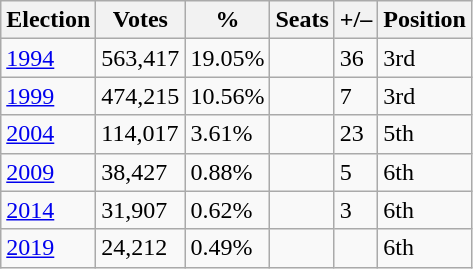<table class="wikitable">
<tr>
<th>Election</th>
<th><strong>Votes</strong></th>
<th><strong>%</strong></th>
<th><strong>Seats</strong></th>
<th>+/–</th>
<th><strong>Position</strong></th>
</tr>
<tr>
<td><a href='#'>1994</a></td>
<td>563,417</td>
<td>19.05%</td>
<td></td>
<td> 36</td>
<td> 3rd</td>
</tr>
<tr>
<td><a href='#'>1999</a></td>
<td>474,215</td>
<td>10.56%</td>
<td></td>
<td> 7</td>
<td> 3rd</td>
</tr>
<tr>
<td><a href='#'>2004</a></td>
<td>114,017</td>
<td>3.61%</td>
<td></td>
<td> 23</td>
<td> 5th</td>
</tr>
<tr>
<td><a href='#'>2009</a></td>
<td>38,427</td>
<td>0.88%</td>
<td></td>
<td> 5</td>
<td> 6th</td>
</tr>
<tr>
<td><a href='#'>2014</a></td>
<td>31,907</td>
<td>0.62%</td>
<td></td>
<td> 3</td>
<td> 6th</td>
</tr>
<tr>
<td><a href='#'>2019</a></td>
<td>24,212</td>
<td>0.49%</td>
<td></td>
<td></td>
<td> 6th</td>
</tr>
</table>
